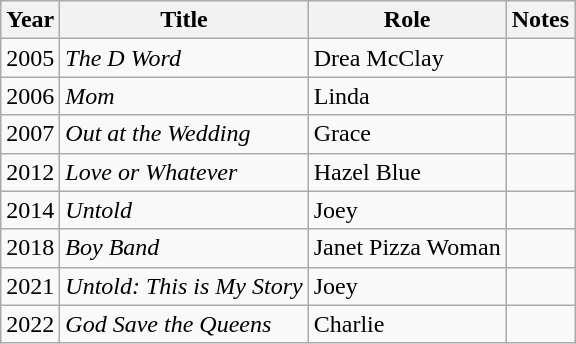<table class="wikitable sortable">
<tr>
<th>Year</th>
<th>Title</th>
<th>Role</th>
<th>Notes</th>
</tr>
<tr>
<td>2005</td>
<td><em>The D Word</em></td>
<td>Drea McClay</td>
<td></td>
</tr>
<tr>
<td>2006</td>
<td><em>Mom</em></td>
<td>Linda</td>
<td></td>
</tr>
<tr>
<td>2007</td>
<td><em>Out at the Wedding</em></td>
<td>Grace</td>
<td></td>
</tr>
<tr>
<td>2012</td>
<td><em>Love or Whatever</em></td>
<td>Hazel Blue</td>
<td></td>
</tr>
<tr>
<td>2014</td>
<td><em>Untold</em></td>
<td>Joey</td>
<td></td>
</tr>
<tr>
<td>2018</td>
<td><em>Boy Band</em></td>
<td>Janet Pizza Woman</td>
<td></td>
</tr>
<tr>
<td>2021</td>
<td><em>Untold: This is My Story</em></td>
<td>Joey</td>
<td></td>
</tr>
<tr>
<td>2022</td>
<td><em>God Save the Queens</em></td>
<td>Charlie</td>
<td></td>
</tr>
</table>
